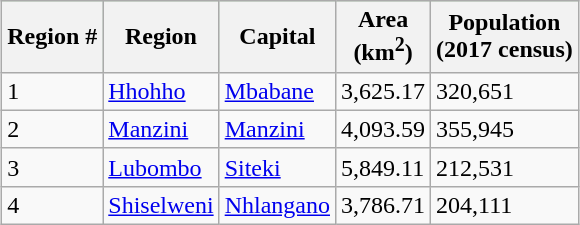<table class="wikitable sortable" style="margin:1em auto;">
<tr bgcolor=#ACE1AF>
<th>Region #</th>
<th>Region</th>
<th>Capital</th>
<th>Area <br> (km<sup>2</sup>)</th>
<th>Population <br> (2017 census)</th>
</tr>
<tr>
<td>1</td>
<td><a href='#'>Hhohho</a></td>
<td><a href='#'>Mbabane</a></td>
<td>3,625.17</td>
<td>320,651</td>
</tr>
<tr>
<td>2</td>
<td><a href='#'>Manzini</a></td>
<td><a href='#'>Manzini</a></td>
<td>4,093.59</td>
<td>355,945</td>
</tr>
<tr>
<td>3</td>
<td><a href='#'>Lubombo</a></td>
<td><a href='#'>Siteki</a></td>
<td>5,849.11</td>
<td>212,531</td>
</tr>
<tr>
<td>4</td>
<td><a href='#'>Shiselweni</a></td>
<td><a href='#'>Nhlangano</a></td>
<td>3,786.71</td>
<td>204,111</td>
</tr>
</table>
